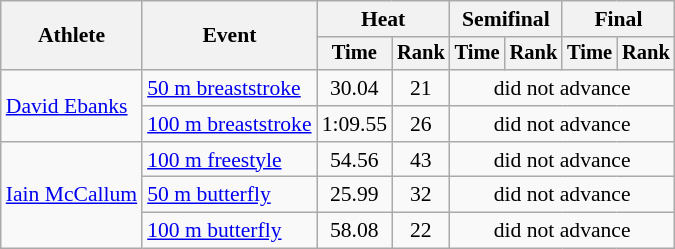<table class=wikitable style=font-size:90%>
<tr>
<th rowspan=2>Athlete</th>
<th rowspan=2>Event</th>
<th colspan=2>Heat</th>
<th colspan=2>Semifinal</th>
<th colspan=2>Final</th>
</tr>
<tr style=font-size:95%>
<th>Time</th>
<th>Rank</th>
<th>Time</th>
<th>Rank</th>
<th>Time</th>
<th>Rank</th>
</tr>
<tr align=center>
<td align=left rowspan=2><a href='#'>David Ebanks</a></td>
<td align=left><a href='#'>50 m breaststroke</a></td>
<td>30.04</td>
<td>21</td>
<td colspan=4>did not advance</td>
</tr>
<tr align=center>
<td align=left><a href='#'>100 m breaststroke</a></td>
<td>1:09.55</td>
<td>26</td>
<td colspan=4>did not advance</td>
</tr>
<tr align=center>
<td align=left rowspan=3><a href='#'>Iain McCallum</a></td>
<td align=left><a href='#'>100 m freestyle</a></td>
<td>54.56</td>
<td>43</td>
<td colspan=4>did not advance</td>
</tr>
<tr align=center>
<td align=left><a href='#'>50 m butterfly</a></td>
<td>25.99</td>
<td>32</td>
<td colspan=4>did not advance</td>
</tr>
<tr align=center>
<td align=left><a href='#'>100 m butterfly</a></td>
<td>58.08</td>
<td>22</td>
<td colspan=4>did not advance</td>
</tr>
</table>
